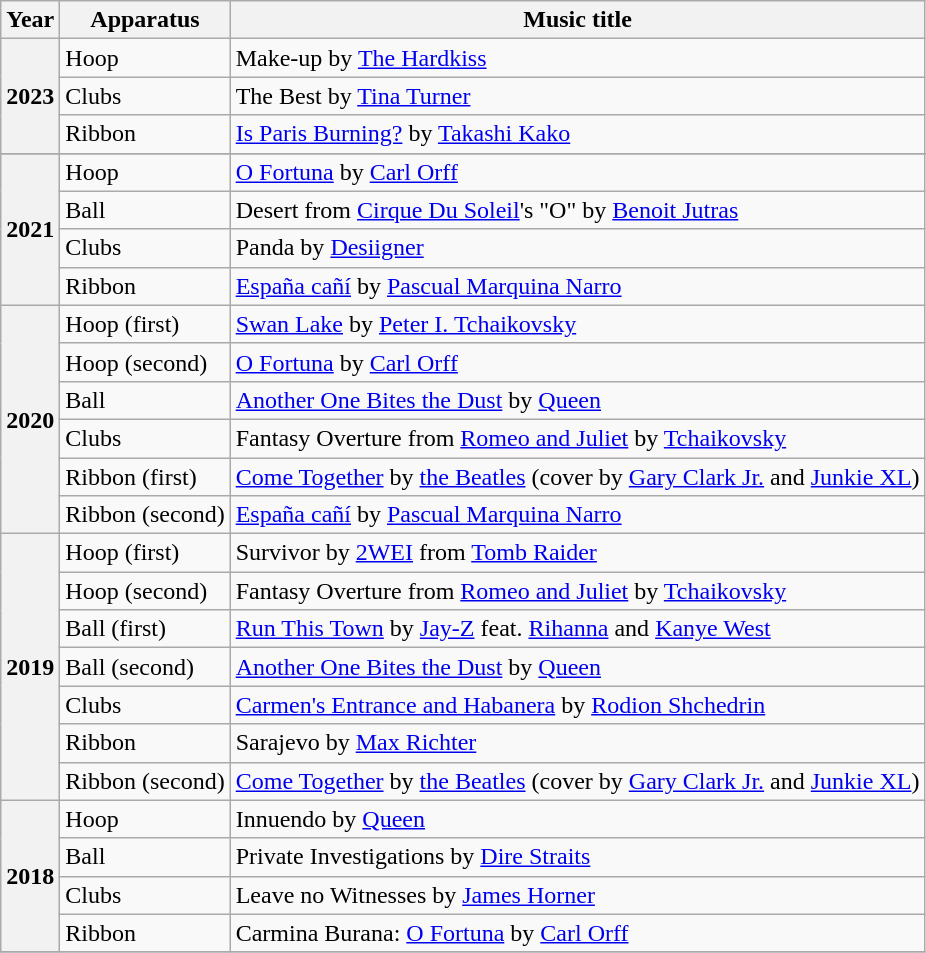<table class="wikitable plainrowheaders">
<tr>
<th scope=col>Year</th>
<th scope=col>Apparatus</th>
<th scope=col>Music title</th>
</tr>
<tr>
<th scope=row rowspan=3>2023</th>
<td>Hoop</td>
<td>Make-up by <a href='#'>The Hardkiss</a></td>
</tr>
<tr>
<td>Clubs</td>
<td>The Best by <a href='#'>Tina Turner</a></td>
</tr>
<tr>
<td>Ribbon</td>
<td><a href='#'>Is Paris Burning?</a> by <a href='#'>Takashi Kako</a></td>
</tr>
<tr>
</tr>
<tr>
<th scope=row rowspan=4>2021</th>
<td>Hoop</td>
<td><a href='#'>O Fortuna</a> by <a href='#'>Carl Orff</a></td>
</tr>
<tr>
<td>Ball</td>
<td>Desert from <a href='#'>Cirque Du Soleil</a>'s "O" by <a href='#'>Benoit Jutras</a></td>
</tr>
<tr>
<td>Clubs</td>
<td>Panda by <a href='#'>Desiigner</a></td>
</tr>
<tr>
<td>Ribbon</td>
<td><a href='#'>España cañí</a> by <a href='#'>Pascual Marquina Narro</a></td>
</tr>
<tr>
<th scope=row rowspan=6>2020</th>
<td>Hoop (first)</td>
<td><a href='#'>Swan Lake</a> by <a href='#'>Peter I. Tchaikovsky</a></td>
</tr>
<tr>
<td>Hoop (second)</td>
<td><a href='#'>O Fortuna</a> by <a href='#'>Carl Orff</a></td>
</tr>
<tr>
<td>Ball</td>
<td><a href='#'>Another One Bites the Dust</a> by <a href='#'>Queen</a></td>
</tr>
<tr>
<td>Clubs</td>
<td>Fantasy Overture from <a href='#'>Romeo and Juliet</a> by <a href='#'>Tchaikovsky</a></td>
</tr>
<tr>
<td>Ribbon (first)</td>
<td><a href='#'>Come Together</a> by <a href='#'>the Beatles</a> (cover by <a href='#'>Gary Clark Jr.</a> and <a href='#'>Junkie XL</a>)</td>
</tr>
<tr>
<td>Ribbon (second)</td>
<td><a href='#'>España cañí</a> by <a href='#'>Pascual Marquina Narro</a></td>
</tr>
<tr>
<th scope=row rowspan=7>2019</th>
<td>Hoop (first)</td>
<td>Survivor by <a href='#'>2WEI</a> from <a href='#'>Tomb Raider</a></td>
</tr>
<tr>
<td>Hoop (second)</td>
<td>Fantasy Overture from <a href='#'>Romeo and Juliet</a> by <a href='#'>Tchaikovsky</a></td>
</tr>
<tr>
<td>Ball (first)</td>
<td><a href='#'>Run This Town</a> by <a href='#'>Jay-Z</a> feat. <a href='#'>Rihanna</a> and <a href='#'>Kanye West</a></td>
</tr>
<tr>
<td>Ball (second)</td>
<td><a href='#'>Another One Bites the Dust</a> by <a href='#'>Queen</a></td>
</tr>
<tr>
<td>Clubs</td>
<td><a href='#'>Carmen's Entrance and Habanera</a> by <a href='#'>Rodion Shchedrin</a></td>
</tr>
<tr>
<td>Ribbon</td>
<td>Sarajevo by <a href='#'>Max Richter</a></td>
</tr>
<tr>
<td>Ribbon (second)</td>
<td><a href='#'>Come Together</a> by <a href='#'>the Beatles</a> (cover by <a href='#'>Gary Clark Jr.</a> and <a href='#'>Junkie XL</a>)</td>
</tr>
<tr>
<th scope=row rowspan=4>2018</th>
<td>Hoop</td>
<td>Innuendo by <a href='#'>Queen</a></td>
</tr>
<tr>
<td>Ball</td>
<td>Private Investigations by <a href='#'>Dire Straits</a></td>
</tr>
<tr>
<td>Clubs</td>
<td>Leave no Witnesses by <a href='#'>James Horner</a></td>
</tr>
<tr>
<td>Ribbon</td>
<td>Carmina Burana: <a href='#'>O Fortuna</a> by <a href='#'>Carl Orff</a></td>
</tr>
<tr>
</tr>
</table>
